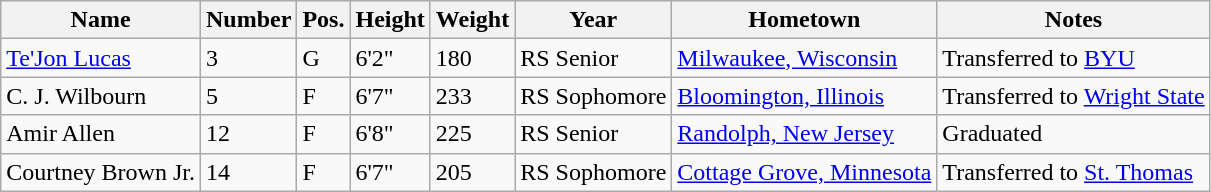<table class="wikitable sortable" border="1">
<tr>
<th>Name</th>
<th>Number</th>
<th>Pos.</th>
<th>Height</th>
<th>Weight</th>
<th>Year</th>
<th>Hometown</th>
<th class="unsortable">Notes</th>
</tr>
<tr>
<td><a href='#'>Te'Jon Lucas</a></td>
<td>3</td>
<td>G</td>
<td>6'2"</td>
<td>180</td>
<td>RS Senior</td>
<td><a href='#'>Milwaukee, Wisconsin</a></td>
<td>Transferred to <a href='#'>BYU</a></td>
</tr>
<tr>
<td>C. J. Wilbourn</td>
<td>5</td>
<td>F</td>
<td>6'7"</td>
<td>233</td>
<td>RS Sophomore</td>
<td><a href='#'>Bloomington, Illinois</a></td>
<td>Transferred to <a href='#'>Wright State</a></td>
</tr>
<tr>
<td>Amir Allen</td>
<td>12</td>
<td>F</td>
<td>6'8"</td>
<td>225</td>
<td>RS Senior</td>
<td><a href='#'>Randolph, New Jersey</a></td>
<td>Graduated</td>
</tr>
<tr>
<td>Courtney Brown Jr.</td>
<td>14</td>
<td>F</td>
<td>6'7"</td>
<td>205</td>
<td>RS Sophomore</td>
<td><a href='#'>Cottage Grove, Minnesota</a></td>
<td>Transferred to <a href='#'>St. Thomas</a></td>
</tr>
</table>
